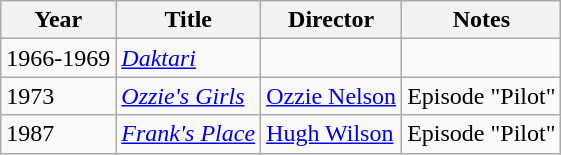<table class="wikitable">
<tr>
<th>Year</th>
<th>Title</th>
<th>Director</th>
<th>Notes</th>
</tr>
<tr>
<td>1966-1969</td>
<td><em><a href='#'>Daktari</a></em></td>
<td></td>
<td></td>
</tr>
<tr>
<td>1973</td>
<td><em><a href='#'>Ozzie's Girls</a></em></td>
<td><a href='#'>Ozzie Nelson</a></td>
<td>Episode "Pilot"</td>
</tr>
<tr>
<td>1987</td>
<td><em><a href='#'>Frank's Place</a></em></td>
<td><a href='#'>Hugh Wilson</a></td>
<td>Episode "Pilot"</td>
</tr>
</table>
